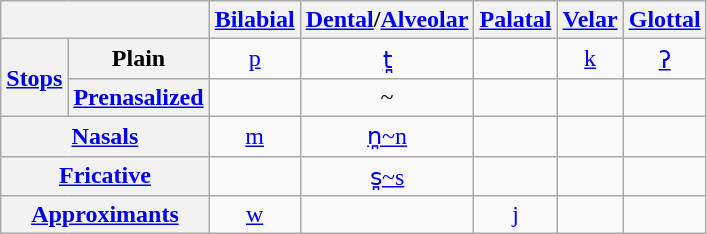<table class="wikitable" style="text-align:center">
<tr>
<th colspan="2"></th>
<th><a href='#'>Bilabial</a></th>
<th><a href='#'>Dental</a>/<a href='#'>Alveolar</a></th>
<th><a href='#'>Palatal</a></th>
<th><a href='#'>Velar</a></th>
<th><a href='#'>Glottal</a></th>
</tr>
<tr>
<th rowspan="2"><a href='#'>Stops</a></th>
<th>Plain</th>
<td><a href='#'>p</a></td>
<td><a href='#'>t̪</a></td>
<td></td>
<td><a href='#'>k</a></td>
<td><a href='#'>ʔ</a></td>
</tr>
<tr>
<th><a href='#'>Prenasalized</a></th>
<td></td>
<td>~</td>
<td></td>
<td></td>
<td></td>
</tr>
<tr>
<th colspan="2"><a href='#'>Nasals</a></th>
<td><a href='#'>m</a></td>
<td><a href='#'>n̪~n</a></td>
<td></td>
<td></td>
<td></td>
</tr>
<tr>
<th colspan="2"><a href='#'>Fricative</a></th>
<td></td>
<td><a href='#'>s̪~s</a></td>
<td></td>
<td></td>
<td></td>
</tr>
<tr>
<th colspan="2"><a href='#'>Approximants</a></th>
<td><a href='#'>w</a></td>
<td></td>
<td><a href='#'>j</a></td>
<td></td>
<td></td>
</tr>
</table>
